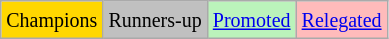<table class="wikitable">
<tr>
<td bgcolor=gold><small>Champions</small></td>
<td bgcolor=silver><small>Runners-up</small></td>
<td bgcolor=#bbf3bb><small><a href='#'>Promoted</a></small></td>
<td bgcolor=#ffbbbb><small><a href='#'>Relegated</a></small></td>
</tr>
</table>
